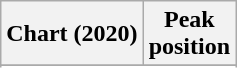<table class="wikitable sortable plainrowheaders" style="text-align:center">
<tr>
<th scope="col">Chart (2020)</th>
<th scope="col">Peak<br> position</th>
</tr>
<tr>
</tr>
<tr>
</tr>
<tr>
</tr>
</table>
